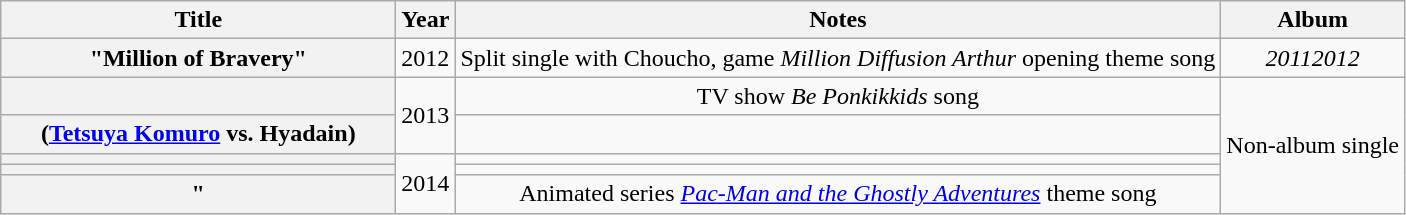<table class="wikitable plainrowheaders" style="text-align:center;">
<tr>
<th scope="col" style="width:16em;">Title</th>
<th scope="col">Year</th>
<th scope="col">Notes</th>
<th scope="col">Album</th>
</tr>
<tr>
<th scope="row">"Million of Bravery"</th>
<td rowspan="1">2012</td>
<td>Split single with Choucho, game <em>Million Diffusion Arthur</em> opening theme song</td>
<td rowspan=1><em>20112012</em></td>
</tr>
<tr>
<th scope="row"></th>
<td rowspan="2">2013</td>
<td>TV show <em>Be Ponkikkids</em> song</td>
<td rowspan=5>Non-album single</td>
</tr>
<tr>
<th scope="row"> <span>(<a href='#'>Tetsuya Komuro</a> vs. Hyadain)</span></th>
<td></td>
</tr>
<tr>
<th scope="row"></th>
<td rowspan="3">2014</td>
<td></td>
</tr>
<tr>
<th scope="row"></th>
<td></td>
</tr>
<tr>
<th scope="row">"</th>
<td>Animated series <em><a href='#'>Pac-Man and the Ghostly Adventures</a></em> theme song</td>
</tr>
</table>
